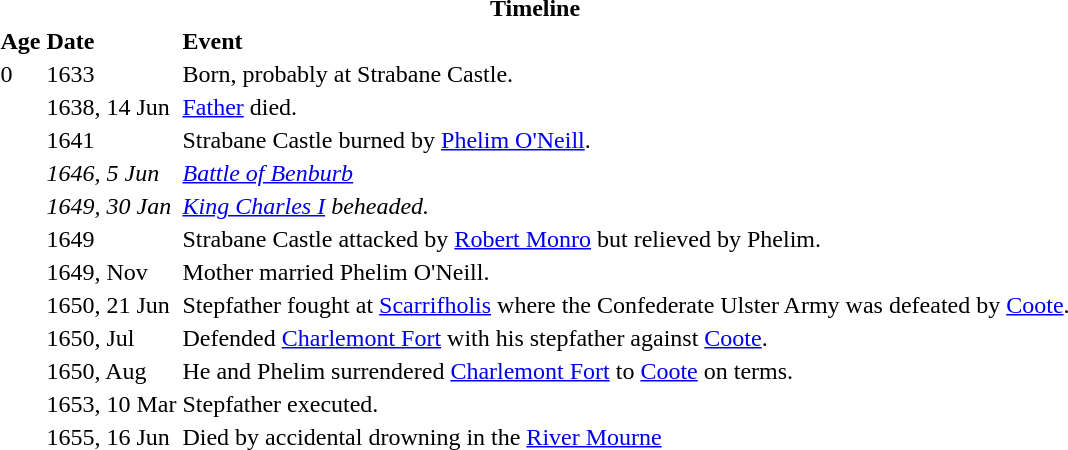<table>
<tr>
<th colspan=3>Timeline</th>
</tr>
<tr>
<th align="left">Age</th>
<th align="left">Date</th>
<th align="left">Event</th>
</tr>
<tr>
<td>0</td>
<td>1633</td>
<td>Born, probably at Strabane Castle.</td>
</tr>
<tr>
<td></td>
<td>1638, 14 Jun</td>
<td><a href='#'>Father</a> died.</td>
</tr>
<tr>
<td></td>
<td>1641</td>
<td>Strabane Castle burned by <a href='#'>Phelim O'Neill</a>.</td>
</tr>
<tr>
<td></td>
<td><em>1646, 5 Jun</em></td>
<td><em><a href='#'>Battle of Benburb</a></em></td>
</tr>
<tr>
<td></td>
<td><em>1649, 30 Jan</em></td>
<td><em><a href='#'>King Charles I</a> beheaded.</em></td>
</tr>
<tr>
<td></td>
<td>1649</td>
<td>Strabane Castle attacked by <a href='#'>Robert Monro</a> but relieved by Phelim.</td>
</tr>
<tr>
<td></td>
<td>1649, Nov</td>
<td>Mother married Phelim O'Neill.</td>
</tr>
<tr>
<td></td>
<td>1650, 21 Jun</td>
<td>Stepfather fought at <a href='#'>Scarrifholis</a> where the Confederate Ulster Army was defeated by <a href='#'>Coote</a>.</td>
</tr>
<tr>
<td></td>
<td>1650, Jul</td>
<td>Defended <a href='#'>Charlemont Fort</a> with his stepfather against <a href='#'>Coote</a>.</td>
</tr>
<tr>
<td></td>
<td>1650, Aug</td>
<td>He and Phelim surrendered <a href='#'>Charlemont Fort</a> to <a href='#'>Coote</a> on terms.</td>
</tr>
<tr>
<td></td>
<td>1653, 10 Mar</td>
<td>Stepfather executed.</td>
</tr>
<tr>
<td></td>
<td>1655, 16 Jun</td>
<td>Died by accidental drowning in the <a href='#'>River Mourne</a></td>
</tr>
</table>
